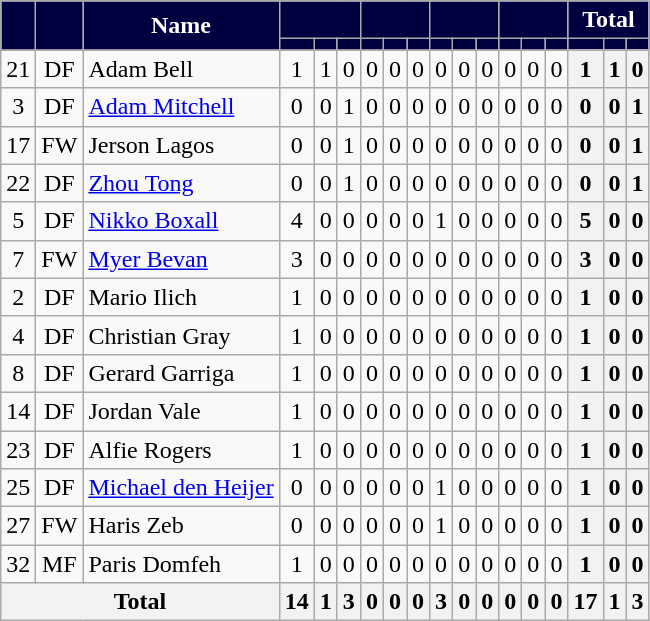<table class="wikitable sortable" style="text-align:center">
<tr>
<th style="background:#000040; color:white; text-align:center;" rowspan="2"></th>
<th style="background:#000040; color:white; text-align:center;" rowspan="2"></th>
<th style="background:#000040; color:white; text-align:center;" rowspan="2">Name</th>
<th style="background:#000040; color:white; text-align:center;" colspan="3"><a href='#'></a></th>
<th style="background:#000040; color:white; text-align:center;" colspan="3"><a href='#'></a></th>
<th style="background:#000040; color:white; text-align:center;" colspan="3"><a href='#'></a></th>
<th style="background:#000040; color:white; text-align:center;" colspan="3"><a href='#'></a></th>
<th style="background:#000040; color:white; text-align:center;" colspan="3">Total</th>
</tr>
<tr>
<th style="background:#000040; color:white; text-align:center;"></th>
<th style="background:#000040; color:white; text-align:center;"></th>
<th style="background:#000040; color:white; text-align:center;"></th>
<th style="background:#000040; color:white; text-align:center;"></th>
<th style="background:#000040; color:white; text-align:center;"></th>
<th style="background:#000040; color:white; text-align:center;"></th>
<th style="background:#000040; color:white; text-align:center;"></th>
<th style="background:#000040; color:white; text-align:center;"></th>
<th style="background:#000040; color:white; text-align:center;"></th>
<th style="background:#000040; color:white; text-align:center;" width:50px;"></th>
<th style="background:#000040; color:white; text-align:center;"></th>
<th style="background:#000040; color:white; text-align:center;" width:50px;"></th>
<th style="background:#000040; color:white; text-align:center;"></th>
<th style="background:#000040; color:white; text-align:center;"></th>
<th style="background:#000040; color:white; text-align:center;"></th>
</tr>
<tr>
<td>21</td>
<td>DF</td>
<td align="left"> Adam Bell</td>
<td>1</td>
<td>1</td>
<td>0</td>
<td>0</td>
<td>0</td>
<td>0</td>
<td>0</td>
<td>0</td>
<td>0</td>
<td>0</td>
<td>0</td>
<td>0</td>
<th>1</th>
<th>1</th>
<th>0</th>
</tr>
<tr>
<td>3</td>
<td>DF</td>
<td align="left"> <a href='#'>Adam Mitchell</a></td>
<td>0</td>
<td>0</td>
<td>1</td>
<td>0</td>
<td>0</td>
<td>0</td>
<td>0</td>
<td>0</td>
<td>0</td>
<td>0</td>
<td>0</td>
<td>0</td>
<th>0</th>
<th>0</th>
<th>1</th>
</tr>
<tr>
<td>17</td>
<td>FW</td>
<td align="left"> Jerson Lagos</td>
<td>0</td>
<td>0</td>
<td>1</td>
<td>0</td>
<td>0</td>
<td>0</td>
<td>0</td>
<td>0</td>
<td>0</td>
<td>0</td>
<td>0</td>
<td>0</td>
<th>0</th>
<th>0</th>
<th>1</th>
</tr>
<tr>
<td>22</td>
<td>DF</td>
<td align="left"> <a href='#'>Zhou Tong</a></td>
<td>0</td>
<td>0</td>
<td>1</td>
<td>0</td>
<td>0</td>
<td>0</td>
<td>0</td>
<td>0</td>
<td>0</td>
<td>0</td>
<td>0</td>
<td>0</td>
<th>0</th>
<th>0</th>
<th>1</th>
</tr>
<tr>
<td>5</td>
<td>DF</td>
<td align="left"> <a href='#'>Nikko Boxall</a></td>
<td>4</td>
<td>0</td>
<td>0</td>
<td>0</td>
<td>0</td>
<td>0</td>
<td>1</td>
<td>0</td>
<td>0</td>
<td>0</td>
<td>0</td>
<td>0</td>
<th>5</th>
<th>0</th>
<th>0</th>
</tr>
<tr>
<td>7</td>
<td>FW</td>
<td align="left"> <a href='#'>Myer Bevan</a></td>
<td>3</td>
<td>0</td>
<td>0</td>
<td>0</td>
<td>0</td>
<td>0</td>
<td>0</td>
<td>0</td>
<td>0</td>
<td>0</td>
<td>0</td>
<td>0</td>
<th>3</th>
<th>0</th>
<th>0</th>
</tr>
<tr>
<td>2</td>
<td>DF</td>
<td align="left"> Mario Ilich</td>
<td>1</td>
<td>0</td>
<td>0</td>
<td>0</td>
<td>0</td>
<td>0</td>
<td>0</td>
<td>0</td>
<td>0</td>
<td>0</td>
<td>0</td>
<td>0</td>
<th>1</th>
<th>0</th>
<th>0</th>
</tr>
<tr>
<td>4</td>
<td>DF</td>
<td align="left"> Christian Gray</td>
<td>1</td>
<td>0</td>
<td>0</td>
<td>0</td>
<td>0</td>
<td>0</td>
<td>0</td>
<td>0</td>
<td>0</td>
<td>0</td>
<td>0</td>
<td>0</td>
<th>1</th>
<th>0</th>
<th>0</th>
</tr>
<tr>
<td>8</td>
<td>DF</td>
<td align="left"> Gerard Garriga</td>
<td>1</td>
<td>0</td>
<td>0</td>
<td>0</td>
<td>0</td>
<td>0</td>
<td>0</td>
<td>0</td>
<td>0</td>
<td>0</td>
<td>0</td>
<td>0</td>
<th>1</th>
<th>0</th>
<th>0</th>
</tr>
<tr>
<td>14</td>
<td>DF</td>
<td align="left"> Jordan Vale</td>
<td>1</td>
<td>0</td>
<td>0</td>
<td>0</td>
<td>0</td>
<td>0</td>
<td>0</td>
<td>0</td>
<td>0</td>
<td>0</td>
<td>0</td>
<td>0</td>
<th>1</th>
<th>0</th>
<th>0</th>
</tr>
<tr>
<td>23</td>
<td>DF</td>
<td align="left"> Alfie Rogers</td>
<td>1</td>
<td>0</td>
<td>0</td>
<td>0</td>
<td>0</td>
<td>0</td>
<td>0</td>
<td>0</td>
<td>0</td>
<td>0</td>
<td>0</td>
<td>0</td>
<th>1</th>
<th>0</th>
<th>0</th>
</tr>
<tr>
<td>25</td>
<td>DF</td>
<td align="left"> <a href='#'>Michael den Heijer</a></td>
<td>0</td>
<td>0</td>
<td>0</td>
<td>0</td>
<td>0</td>
<td>0</td>
<td>1</td>
<td>0</td>
<td>0</td>
<td>0</td>
<td>0</td>
<td>0</td>
<th>1</th>
<th>0</th>
<th>0</th>
</tr>
<tr>
<td>27</td>
<td>FW</td>
<td align="left"> Haris Zeb</td>
<td>0</td>
<td>0</td>
<td>0</td>
<td>0</td>
<td>0</td>
<td>0</td>
<td>1</td>
<td>0</td>
<td>0</td>
<td>0</td>
<td>0</td>
<td>0</td>
<th>1</th>
<th>0</th>
<th>0</th>
</tr>
<tr>
<td>32</td>
<td>MF</td>
<td align="left"> Paris Domfeh</td>
<td>1</td>
<td>0</td>
<td>0</td>
<td>0</td>
<td>0</td>
<td>0</td>
<td>0</td>
<td>0</td>
<td>0</td>
<td>0</td>
<td>0</td>
<td>0</td>
<th>1</th>
<th>0</th>
<th>0</th>
</tr>
<tr>
<th colspan="3">Total</th>
<th>14</th>
<th>1</th>
<th>3 </th>
<th>0</th>
<th>0</th>
<th>0 </th>
<th>3</th>
<th>0</th>
<th>0 </th>
<th>0</th>
<th>0</th>
<th>0 </th>
<th>17</th>
<th>1</th>
<th>3 </th>
</tr>
</table>
